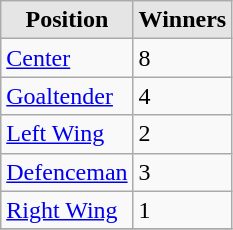<table class="wikitable">
<tr>
<th style="background:#e5e5e5;">Position</th>
<th style="background:#e5e5e5;">Winners</th>
</tr>
<tr>
<td><a href='#'>Center</a></td>
<td>8</td>
</tr>
<tr>
<td><a href='#'>Goaltender</a></td>
<td>4</td>
</tr>
<tr>
<td><a href='#'>Left Wing</a></td>
<td>2</td>
</tr>
<tr>
<td><a href='#'>Defenceman</a></td>
<td>3</td>
</tr>
<tr>
<td><a href='#'>Right Wing</a></td>
<td>1</td>
</tr>
<tr>
</tr>
</table>
